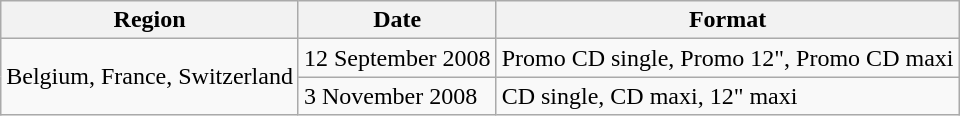<table class="wikitable">
<tr>
<th>Region</th>
<th>Date</th>
<th>Format</th>
</tr>
<tr>
<td rowspan=2>Belgium, France, Switzerland</td>
<td>12 September 2008</td>
<td align=center>Promo CD single, Promo 12", Promo CD maxi</td>
</tr>
<tr>
<td>3 November 2008</td>
<td>CD single, CD maxi, 12" maxi</td>
</tr>
</table>
